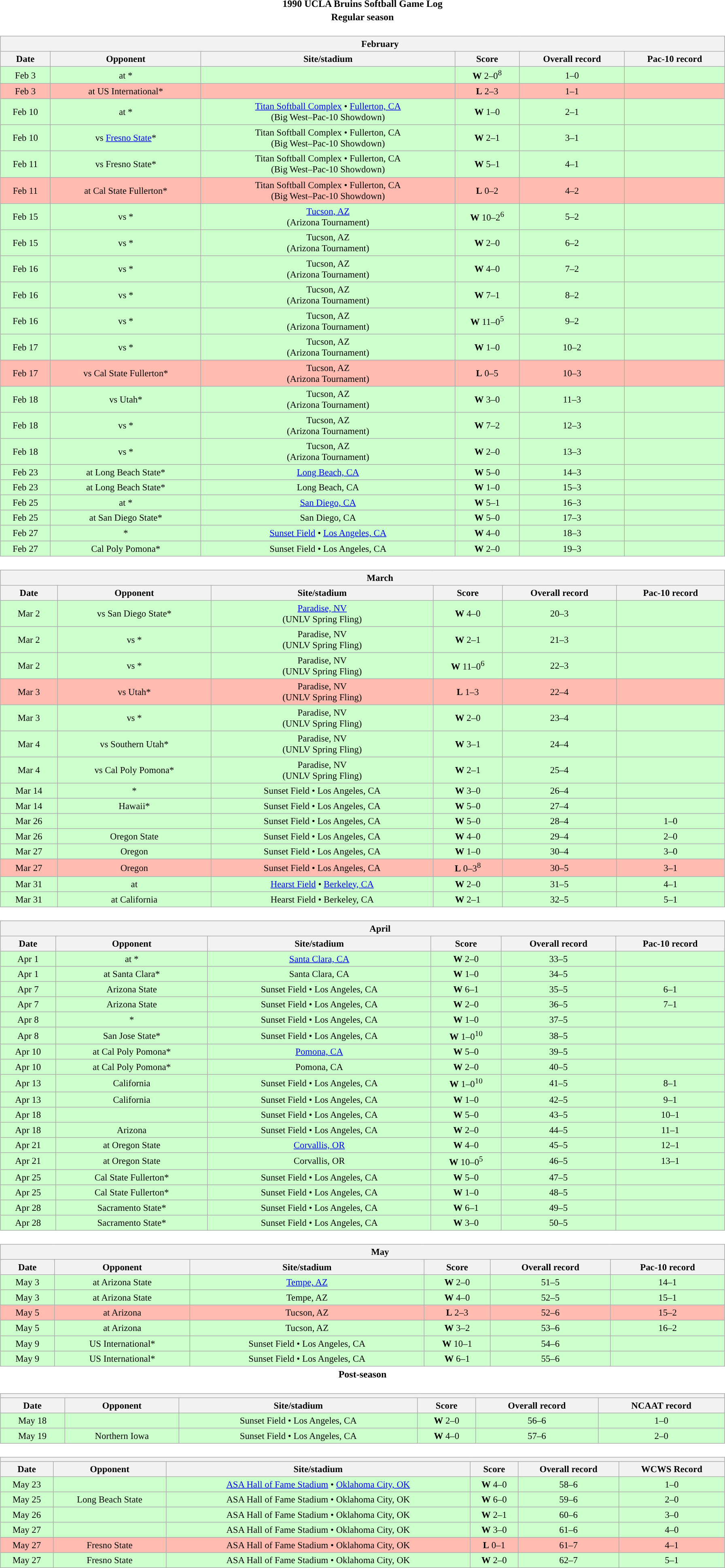<table class="toccolours" width=95% style="margin:1.5em auto; text-align:center;">
<tr>
<th colspan=2>1990 UCLA Bruins Softball Game Log</th>
</tr>
<tr>
<th colspan=2>Regular season</th>
</tr>
<tr valign="top">
<td><br><table class="wikitable collapsible collapsed" style="margin:auto; font-size:95%; width:100%">
<tr>
<th colspan=10 style="padding-left:4em;">February</th>
</tr>
<tr>
<th>Date</th>
<th>Opponent</th>
<th>Site/stadium</th>
<th>Score</th>
<th>Overall record</th>
<th>Pac-10 record</th>
</tr>
<tr bgcolor=ccffcc>
<td>Feb 3</td>
<td>at *</td>
<td></td>
<td><strong>W</strong> 2–0<sup>8</sup></td>
<td>1–0</td>
<td></td>
</tr>
<tr bgcolor=ffbbb>
<td>Feb 3</td>
<td>at US International*</td>
<td></td>
<td><strong>L</strong> 2–3</td>
<td>1–1</td>
<td></td>
</tr>
<tr bgcolor=ccffcc>
<td>Feb 10</td>
<td>at *</td>
<td><a href='#'>Titan Softball Complex</a> • <a href='#'>Fullerton, CA</a><br>(Big West–Pac-10 Showdown)</td>
<td><strong>W</strong> 1–0</td>
<td>2–1</td>
<td></td>
</tr>
<tr bgcolor=ccffcc>
<td>Feb 10</td>
<td>vs <a href='#'>Fresno State</a>*</td>
<td>Titan Softball Complex • Fullerton, CA<br>(Big West–Pac-10 Showdown)</td>
<td><strong>W</strong> 2–1</td>
<td>3–1</td>
<td></td>
</tr>
<tr bgcolor=ccffcc>
<td>Feb 11</td>
<td>vs Fresno State*</td>
<td>Titan Softball Complex • Fullerton, CA<br>(Big West–Pac-10 Showdown)</td>
<td><strong>W</strong> 5–1</td>
<td>4–1</td>
<td></td>
</tr>
<tr bgcolor=ffbbb>
<td>Feb 11</td>
<td>at Cal State Fullerton*</td>
<td>Titan Softball Complex • Fullerton, CA<br>(Big West–Pac-10 Showdown)</td>
<td><strong>L</strong> 0–2</td>
<td>4–2</td>
<td></td>
</tr>
<tr bgcolor=ccffcc>
<td>Feb 15</td>
<td>vs *</td>
<td><a href='#'>Tucson, AZ</a><br>(Arizona Tournament)</td>
<td><strong>W</strong> 10–2<sup>6</sup></td>
<td>5–2</td>
<td></td>
</tr>
<tr bgcolor=ccffcc>
<td>Feb 15</td>
<td>vs *</td>
<td>Tucson, AZ<br>(Arizona Tournament)</td>
<td><strong>W</strong> 2–0</td>
<td>6–2</td>
<td></td>
</tr>
<tr bgcolor=ccffcc>
<td>Feb 16</td>
<td>vs *</td>
<td>Tucson, AZ<br>(Arizona Tournament)</td>
<td><strong>W</strong> 4–0</td>
<td>7–2</td>
<td></td>
</tr>
<tr bgcolor=ccffcc>
<td>Feb 16</td>
<td>vs *</td>
<td>Tucson, AZ<br>(Arizona Tournament)</td>
<td><strong>W</strong> 7–1</td>
<td>8–2</td>
<td></td>
</tr>
<tr bgcolor=ccffcc>
<td>Feb 16</td>
<td>vs *</td>
<td>Tucson, AZ<br>(Arizona Tournament)</td>
<td><strong>W</strong> 11–0<sup>5</sup></td>
<td>9–2</td>
<td></td>
</tr>
<tr bgcolor=ccffcc>
<td>Feb 17</td>
<td>vs *</td>
<td>Tucson, AZ<br>(Arizona Tournament)</td>
<td><strong>W</strong> 1–0</td>
<td>10–2</td>
<td></td>
</tr>
<tr bgcolor=ffbbb>
<td>Feb 17</td>
<td>vs Cal State Fullerton*</td>
<td>Tucson, AZ<br>(Arizona Tournament)</td>
<td><strong>L</strong> 0–5</td>
<td>10–3</td>
<td></td>
</tr>
<tr bgcolor=ccffcc>
<td>Feb 18</td>
<td>vs Utah*</td>
<td>Tucson, AZ<br>(Arizona Tournament)</td>
<td><strong>W</strong> 3–0</td>
<td>11–3</td>
<td></td>
</tr>
<tr bgcolor=ccffcc>
<td>Feb 18</td>
<td>vs *</td>
<td>Tucson, AZ<br>(Arizona Tournament)</td>
<td><strong>W</strong> 7–2</td>
<td>12–3</td>
<td></td>
</tr>
<tr bgcolor=ccffcc>
<td>Feb 18</td>
<td>vs *</td>
<td>Tucson, AZ<br>(Arizona Tournament)</td>
<td><strong>W</strong> 2–0</td>
<td>13–3</td>
<td></td>
</tr>
<tr bgcolor=ccffcc>
<td>Feb 23</td>
<td>at Long Beach State*</td>
<td><a href='#'>Long Beach, CA</a></td>
<td><strong>W</strong> 5–0</td>
<td>14–3</td>
<td></td>
</tr>
<tr bgcolor=ccffcc>
<td>Feb 23</td>
<td>at Long Beach State*</td>
<td>Long Beach, CA</td>
<td><strong>W</strong> 1–0</td>
<td>15–3</td>
<td></td>
</tr>
<tr bgcolor=ccffcc>
<td>Feb 25</td>
<td>at *</td>
<td><a href='#'>San Diego, CA</a></td>
<td><strong>W</strong> 5–1</td>
<td>16–3</td>
<td></td>
</tr>
<tr bgcolor=ccffcc>
<td>Feb 25</td>
<td>at San Diego State*</td>
<td>San Diego, CA</td>
<td><strong>W</strong> 5–0</td>
<td>17–3</td>
<td></td>
</tr>
<tr bgcolor=ccffcc>
<td>Feb 27</td>
<td>*</td>
<td><a href='#'>Sunset Field</a> • <a href='#'>Los Angeles, CA</a></td>
<td><strong>W</strong> 4–0</td>
<td>18–3</td>
<td></td>
</tr>
<tr bgcolor=ccffcc>
<td>Feb 27</td>
<td>Cal Poly Pomona*</td>
<td>Sunset Field • Los Angeles, CA</td>
<td><strong>W</strong> 2–0</td>
<td>19–3</td>
<td></td>
</tr>
</table>
</td>
</tr>
<tr>
<td><br><table class="wikitable collapsible collapsed" style="margin:auto; font-size:95%; width:100%">
<tr>
<th colspan=10 style="padding-left:4em;">March</th>
</tr>
<tr>
<th>Date</th>
<th>Opponent</th>
<th>Site/stadium</th>
<th>Score</th>
<th>Overall record</th>
<th>Pac-10 record</th>
</tr>
<tr bgcolor=ccffcc>
<td>Mar 2</td>
<td>vs San Diego State*</td>
<td><a href='#'>Paradise, NV</a><br>(UNLV Spring Fling)</td>
<td><strong>W</strong> 4–0</td>
<td>20–3</td>
<td></td>
</tr>
<tr bgcolor=ccffcc>
<td>Mar 2</td>
<td>vs *</td>
<td>Paradise, NV<br>(UNLV Spring Fling)</td>
<td><strong>W</strong> 2–1</td>
<td>21–3</td>
<td></td>
</tr>
<tr bgcolor=ccffcc>
<td>Mar 2</td>
<td>vs *</td>
<td>Paradise, NV<br>(UNLV Spring Fling)</td>
<td><strong>W</strong> 11–0<sup>6</sup></td>
<td>22–3</td>
<td></td>
</tr>
<tr bgcolor=ffbbb>
<td>Mar 3</td>
<td>vs Utah*</td>
<td>Paradise, NV<br>(UNLV Spring Fling)</td>
<td><strong>L</strong> 1–3</td>
<td>22–4</td>
<td></td>
</tr>
<tr bgcolor=ccffcc>
<td>Mar 3</td>
<td>vs *</td>
<td>Paradise, NV<br>(UNLV Spring Fling)</td>
<td><strong>W</strong> 2–0</td>
<td>23–4</td>
<td></td>
</tr>
<tr bgcolor=ccffcc>
<td>Mar 4</td>
<td>vs Southern Utah*</td>
<td>Paradise, NV<br>(UNLV Spring Fling)</td>
<td><strong>W</strong> 3–1</td>
<td>24–4</td>
<td></td>
</tr>
<tr bgcolor=ccffcc>
<td>Mar 4</td>
<td>vs Cal Poly Pomona*</td>
<td>Paradise, NV<br>(UNLV Spring Fling)</td>
<td><strong>W</strong> 2–1</td>
<td>25–4</td>
<td></td>
</tr>
<tr bgcolor=ccffcc>
<td>Mar 14</td>
<td>*</td>
<td>Sunset Field • Los Angeles, CA</td>
<td><strong>W</strong> 3–0</td>
<td>26–4</td>
<td></td>
</tr>
<tr bgcolor=ccffcc>
<td>Mar 14</td>
<td>Hawaii*</td>
<td>Sunset Field • Los Angeles, CA</td>
<td><strong>W</strong> 5–0</td>
<td>27–4</td>
<td></td>
</tr>
<tr bgcolor=ccffcc>
<td>Mar 26</td>
<td></td>
<td>Sunset Field • Los Angeles, CA</td>
<td><strong>W</strong> 5–0</td>
<td>28–4</td>
<td>1–0</td>
</tr>
<tr bgcolor=ccffcc>
<td>Mar 26</td>
<td>Oregon State</td>
<td>Sunset Field • Los Angeles, CA</td>
<td><strong>W</strong> 4–0</td>
<td>29–4</td>
<td>2–0</td>
</tr>
<tr bgcolor=ccffcc>
<td>Mar 27</td>
<td>Oregon</td>
<td>Sunset Field • Los Angeles, CA</td>
<td><strong>W</strong> 1–0</td>
<td>30–4</td>
<td>3–0</td>
</tr>
<tr bgcolor=ffbbb>
<td>Mar 27</td>
<td>Oregon</td>
<td>Sunset Field • Los Angeles, CA</td>
<td><strong>L</strong> 0–3<sup>8</sup></td>
<td>30–5</td>
<td>3–1</td>
</tr>
<tr bgcolor=ccffcc>
<td>Mar 31</td>
<td>at </td>
<td><a href='#'>Hearst Field</a> • <a href='#'>Berkeley, CA</a></td>
<td><strong>W</strong> 2–0</td>
<td>31–5</td>
<td>4–1</td>
</tr>
<tr bgcolor=ccffcc>
<td>Mar 31</td>
<td>at California</td>
<td>Hearst Field • Berkeley, CA</td>
<td><strong>W</strong> 2–1</td>
<td>32–5</td>
<td>5–1</td>
</tr>
</table>
</td>
</tr>
<tr>
<td><br><table class="wikitable collapsible collapsed" style="margin:auto; font-size:95%; width:100%">
<tr>
<th colspan=10 style="padding-left:4em;">April</th>
</tr>
<tr>
<th>Date</th>
<th>Opponent</th>
<th>Site/stadium</th>
<th>Score</th>
<th>Overall record</th>
<th>Pac-10 record</th>
</tr>
<tr bgcolor=ccffcc>
<td>Apr 1</td>
<td>at *</td>
<td><a href='#'>Santa Clara, CA</a></td>
<td><strong>W</strong> 2–0</td>
<td>33–5</td>
<td></td>
</tr>
<tr bgcolor=ccffcc>
<td>Apr 1</td>
<td>at Santa Clara*</td>
<td>Santa Clara, CA</td>
<td><strong>W</strong> 1–0</td>
<td>34–5</td>
<td></td>
</tr>
<tr bgcolor=ccffcc>
<td>Apr 7</td>
<td>Arizona State</td>
<td>Sunset Field • Los Angeles, CA</td>
<td><strong>W</strong> 6–1</td>
<td>35–5</td>
<td>6–1</td>
</tr>
<tr bgcolor=ccffcc>
<td>Apr 7</td>
<td>Arizona State</td>
<td>Sunset Field • Los Angeles, CA</td>
<td><strong>W</strong> 2–0</td>
<td>36–5</td>
<td>7–1</td>
</tr>
<tr bgcolor=ccffcc>
<td>Apr 8</td>
<td>*</td>
<td>Sunset Field • Los Angeles, CA</td>
<td><strong>W</strong> 1–0</td>
<td>37–5</td>
<td></td>
</tr>
<tr bgcolor=ccffcc>
<td>Apr 8</td>
<td>San Jose State*</td>
<td>Sunset Field • Los Angeles, CA</td>
<td><strong>W</strong> 1–0<sup>10</sup></td>
<td>38–5</td>
<td></td>
</tr>
<tr bgcolor=ccffcc>
<td>Apr 10</td>
<td>at Cal Poly Pomona*</td>
<td><a href='#'>Pomona, CA</a></td>
<td><strong>W</strong> 5–0</td>
<td>39–5</td>
<td></td>
</tr>
<tr bgcolor=ccffcc>
<td>Apr 10</td>
<td>at Cal Poly Pomona*</td>
<td>Pomona, CA</td>
<td><strong>W</strong> 2–0</td>
<td>40–5</td>
<td></td>
</tr>
<tr bgcolor=ccffcc>
<td>Apr 13</td>
<td>California</td>
<td>Sunset Field • Los Angeles, CA</td>
<td><strong>W</strong> 1–0<sup>10</sup></td>
<td>41–5</td>
<td>8–1</td>
</tr>
<tr bgcolor=ccffcc>
<td>Apr 13</td>
<td>California</td>
<td>Sunset Field • Los Angeles, CA</td>
<td><strong>W</strong> 1–0</td>
<td>42–5</td>
<td>9–1</td>
</tr>
<tr bgcolor=ccffcc>
<td>Apr 18</td>
<td></td>
<td>Sunset Field • Los Angeles, CA</td>
<td><strong>W</strong> 5–0</td>
<td>43–5</td>
<td>10–1</td>
</tr>
<tr bgcolor=ccffcc>
<td>Apr 18</td>
<td>Arizona</td>
<td>Sunset Field • Los Angeles, CA</td>
<td><strong>W</strong> 2–0</td>
<td>44–5</td>
<td>11–1</td>
</tr>
<tr bgcolor=ccffcc>
<td>Apr 21</td>
<td>at Oregon State</td>
<td><a href='#'>Corvallis, OR</a></td>
<td><strong>W</strong> 4–0</td>
<td>45–5</td>
<td>12–1</td>
</tr>
<tr bgcolor=ccffcc>
<td>Apr 21</td>
<td>at Oregon State</td>
<td>Corvallis, OR</td>
<td><strong>W</strong> 10–0<sup>5</sup></td>
<td>46–5</td>
<td>13–1</td>
</tr>
<tr bgcolor=ccffcc>
<td>Apr 25</td>
<td>Cal State Fullerton*</td>
<td>Sunset Field • Los Angeles, CA</td>
<td><strong>W</strong> 5–0</td>
<td>47–5</td>
<td></td>
</tr>
<tr bgcolor=ccffcc>
<td>Apr 25</td>
<td>Cal State Fullerton*</td>
<td>Sunset Field • Los Angeles, CA</td>
<td><strong>W</strong> 1–0</td>
<td>48–5</td>
<td></td>
</tr>
<tr bgcolor=ccffcc>
<td>Apr 28</td>
<td>Sacramento State*</td>
<td>Sunset Field • Los Angeles, CA</td>
<td><strong>W</strong> 6–1</td>
<td>49–5</td>
<td></td>
</tr>
<tr bgcolor=ccffcc>
<td>Apr 28</td>
<td>Sacramento State*</td>
<td>Sunset Field • Los Angeles, CA</td>
<td><strong>W</strong> 3–0</td>
<td>50–5</td>
<td></td>
</tr>
</table>
</td>
</tr>
<tr>
<td><br><table class="wikitable collapsible collapsed" style="margin:auto; font-size:95%; width:100%">
<tr>
<th colspan=10 style="padding-left:4em;">May</th>
</tr>
<tr>
<th>Date</th>
<th>Opponent</th>
<th>Site/stadium</th>
<th>Score</th>
<th>Overall record</th>
<th>Pac-10 record</th>
</tr>
<tr bgcolor=ccffcc>
<td>May 3</td>
<td>at Arizona State</td>
<td><a href='#'>Tempe, AZ</a></td>
<td><strong>W</strong> 2–0</td>
<td>51–5</td>
<td>14–1</td>
</tr>
<tr bgcolor=ccffcc>
<td>May 3</td>
<td>at Arizona State</td>
<td>Tempe, AZ</td>
<td><strong>W</strong> 4–0</td>
<td>52–5</td>
<td>15–1</td>
</tr>
<tr bgcolor=ffbbb>
<td>May 5</td>
<td>at Arizona</td>
<td>Tucson, AZ</td>
<td><strong>L</strong> 2–3</td>
<td>52–6</td>
<td>15–2</td>
</tr>
<tr bgcolor=ccffcc>
<td>May 5</td>
<td>at Arizona</td>
<td>Tucson, AZ</td>
<td><strong>W</strong> 3–2</td>
<td>53–6</td>
<td>16–2</td>
</tr>
<tr bgcolor=ccffcc>
<td>May 9</td>
<td>US International*</td>
<td>Sunset Field • Los Angeles, CA</td>
<td><strong>W</strong> 10–1</td>
<td>54–6</td>
<td></td>
</tr>
<tr bgcolor=ccffcc>
<td>May 9</td>
<td>US International*</td>
<td>Sunset Field • Los Angeles, CA</td>
<td><strong>W</strong> 6–1</td>
<td>55–6</td>
<td></td>
</tr>
</table>
</td>
</tr>
<tr>
<th colspan=2>Post-season</th>
</tr>
<tr>
<td><br><table class="wikitable collapsible collapsed" style="margin:auto; font-size:95%; width:100%">
<tr>
<th colspan=10 style="padding-left:4em;"><a href='#'></a></th>
</tr>
<tr>
<th>Date</th>
<th>Opponent</th>
<th>Site/stadium</th>
<th>Score</th>
<th>Overall record</th>
<th>NCAAT record</th>
</tr>
<tr bgcolor=ccffcc>
<td>May 18</td>
<td></td>
<td>Sunset Field • Los Angeles, CA</td>
<td><strong>W</strong> 2–0</td>
<td>56–6</td>
<td>1–0</td>
</tr>
<tr bgcolor=ccffcc>
<td>May 19</td>
<td>Northern Iowa</td>
<td>Sunset Field • Los Angeles, CA</td>
<td><strong>W</strong> 4–0</td>
<td>57–6</td>
<td>2–0</td>
</tr>
</table>
</td>
</tr>
<tr>
<td><br><table class="wikitable collapsible collapsed" style="margin:auto; font-size:95%; width:100%">
<tr>
<th colspan=10 style="padding-left:4em;"><a href='#'></a></th>
</tr>
<tr>
<th>Date</th>
<th>Opponent</th>
<th>Site/stadium</th>
<th>Score</th>
<th>Overall record</th>
<th>WCWS Record</th>
</tr>
<tr bgcolor=ccffcc>
<td>May 23</td>
<td></td>
<td><a href='#'>ASA Hall of Fame Stadium</a> • <a href='#'>Oklahoma City, OK</a></td>
<td><strong>W</strong> 4–0</td>
<td>58–6</td>
<td>1–0</td>
</tr>
<tr bgcolor=ccffcc>
<td>May 25</td>
<td>Long Beach State</td>
<td>ASA Hall of Fame Stadium • Oklahoma City, OK</td>
<td><strong>W</strong> 6–0</td>
<td>59–6</td>
<td>2–0</td>
</tr>
<tr bgcolor=ccffcc>
<td>May 26</td>
<td></td>
<td>ASA Hall of Fame Stadium • Oklahoma City, OK</td>
<td><strong>W</strong> 2–1</td>
<td>60–6</td>
<td>3–0</td>
</tr>
<tr bgcolor=ccffcc>
<td>May 27</td>
<td></td>
<td>ASA Hall of Fame Stadium • Oklahoma City, OK</td>
<td><strong>W</strong> 3–0</td>
<td>61–6</td>
<td>4–0</td>
</tr>
<tr bgcolor=ffbbb>
<td>May 27</td>
<td>Fresno State</td>
<td>ASA Hall of Fame Stadium • Oklahoma City, OK</td>
<td><strong>L</strong> 0–1</td>
<td>61–7</td>
<td>4–1</td>
</tr>
<tr bgcolor=ccffcc>
<td>May 27</td>
<td>Fresno State</td>
<td>ASA Hall of Fame Stadium • Oklahoma City, OK</td>
<td><strong>W</strong> 2–0</td>
<td>62–7</td>
<td>5–1</td>
</tr>
</table>
</td>
</tr>
</table>
